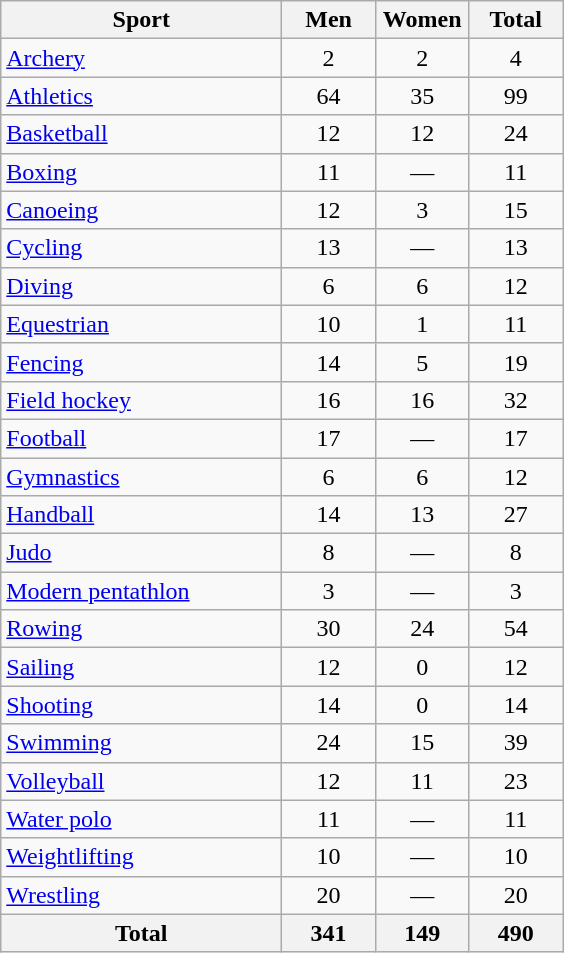<table class="wikitable sortable" style="text-align:center;">
<tr>
<th width=180>Sport</th>
<th width=55>Men</th>
<th width=55 data-sort-type=number>Women</th>
<th width=55>Total</th>
</tr>
<tr>
<td align=left><a href='#'>Archery</a></td>
<td>2</td>
<td>2</td>
<td>4</td>
</tr>
<tr>
<td align=left><a href='#'>Athletics</a></td>
<td>64</td>
<td>35</td>
<td>99</td>
</tr>
<tr>
<td align=left><a href='#'>Basketball</a></td>
<td>12</td>
<td>12</td>
<td>24</td>
</tr>
<tr>
<td align=left><a href='#'>Boxing</a></td>
<td>11</td>
<td>—</td>
<td>11</td>
</tr>
<tr>
<td align=left><a href='#'>Canoeing</a></td>
<td>12</td>
<td>3</td>
<td>15</td>
</tr>
<tr>
<td align=left><a href='#'>Cycling</a></td>
<td>13</td>
<td>—</td>
<td>13</td>
</tr>
<tr>
<td align=left><a href='#'>Diving</a></td>
<td>6</td>
<td>6</td>
<td>12</td>
</tr>
<tr>
<td align=left><a href='#'>Equestrian</a></td>
<td>10</td>
<td>1</td>
<td>11</td>
</tr>
<tr>
<td align=left><a href='#'>Fencing</a></td>
<td>14</td>
<td>5</td>
<td>19</td>
</tr>
<tr>
<td align=left><a href='#'>Field hockey</a></td>
<td>16</td>
<td>16</td>
<td>32</td>
</tr>
<tr>
<td align=left><a href='#'>Football</a></td>
<td>17</td>
<td>—</td>
<td>17</td>
</tr>
<tr>
<td align=left><a href='#'>Gymnastics</a></td>
<td>6</td>
<td>6</td>
<td>12</td>
</tr>
<tr>
<td align=left><a href='#'>Handball</a></td>
<td>14</td>
<td>13</td>
<td>27</td>
</tr>
<tr>
<td align=left><a href='#'>Judo</a></td>
<td>8</td>
<td>—</td>
<td>8</td>
</tr>
<tr>
<td align=left><a href='#'>Modern pentathlon</a></td>
<td>3</td>
<td>—</td>
<td>3</td>
</tr>
<tr>
<td align=left><a href='#'>Rowing</a></td>
<td>30</td>
<td>24</td>
<td>54</td>
</tr>
<tr>
<td align=left><a href='#'>Sailing</a></td>
<td>12</td>
<td>0</td>
<td>12</td>
</tr>
<tr>
<td align=left><a href='#'>Shooting</a></td>
<td>14</td>
<td>0</td>
<td>14</td>
</tr>
<tr>
<td align=left><a href='#'>Swimming</a></td>
<td>24</td>
<td>15</td>
<td>39</td>
</tr>
<tr>
<td align=left><a href='#'>Volleyball</a></td>
<td>12</td>
<td>11</td>
<td>23</td>
</tr>
<tr>
<td align=left><a href='#'>Water polo</a></td>
<td>11</td>
<td>—</td>
<td>11</td>
</tr>
<tr>
<td align=left><a href='#'>Weightlifting</a></td>
<td>10</td>
<td>—</td>
<td>10</td>
</tr>
<tr>
<td align=left><a href='#'>Wrestling</a></td>
<td>20</td>
<td>—</td>
<td>20</td>
</tr>
<tr class="sortbottom">
<th>Total</th>
<th>341</th>
<th>149</th>
<th>490</th>
</tr>
</table>
